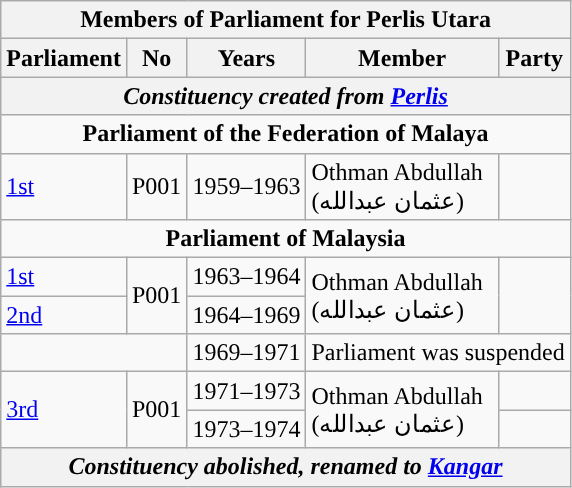<table class=wikitable>
<tr>
<th colspan="5">Members of Parliament for Perlis Utara</th>
</tr>
<tr>
<th>Parliament</th>
<th>No</th>
<th>Years</th>
<th>Member</th>
<th>Party</th>
</tr>
<tr>
<th colspan="5" align="center"><em>Constituency created from <a href='#'>Perlis</a></em></th>
</tr>
<tr>
<td colspan="5" align="center"><strong>Parliament of the Federation of Malaya</strong></td>
</tr>
<tr>
<td><a href='#'>1st</a></td>
<td>P001</td>
<td>1959–1963</td>
<td>Othman Abdullah  <br> (عثمان عبدالله)</td>
<td></td>
</tr>
<tr>
<td colspan="5" align="center"><strong>Parliament of Malaysia</strong></td>
</tr>
<tr>
<td><a href='#'>1st</a></td>
<td rowspan="2">P001</td>
<td>1963–1964</td>
<td rowspan="2">Othman Abdullah <br>  (عثمان عبدالله)</td>
<td rowspan=2></td>
</tr>
<tr>
<td><a href='#'>2nd</a></td>
<td>1964–1969</td>
</tr>
<tr>
<td colspan="2"></td>
<td>1969–1971</td>
<td colspan="2" align="center">Parliament was suspended</td>
</tr>
<tr>
<td rowspan=2><a href='#'>3rd</a></td>
<td rowspan="2">P001</td>
<td>1971–1973</td>
<td rowspan="2">Othman Abdullah <br>  (عثمان عبدالله)</td>
<td></td>
</tr>
<tr>
<td>1973–1974</td>
<td></td>
</tr>
<tr>
<th colspan="5" align="center"><em>Constituency abolished, renamed to <a href='#'>Kangar</a></em></th>
</tr>
</table>
